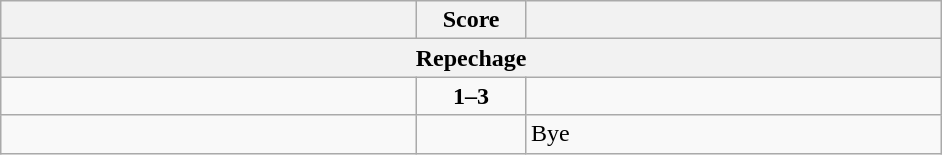<table class="wikitable" style="text-align: left;">
<tr>
<th align="right" width="270"></th>
<th width="65">Score</th>
<th align="left" width="270"></th>
</tr>
<tr>
<th colspan="3">Repechage</th>
</tr>
<tr>
<td></td>
<td align=center><strong>1–3</strong></td>
<td><strong></strong></td>
</tr>
<tr>
<td><strong></strong></td>
<td></td>
<td>Bye</td>
</tr>
</table>
